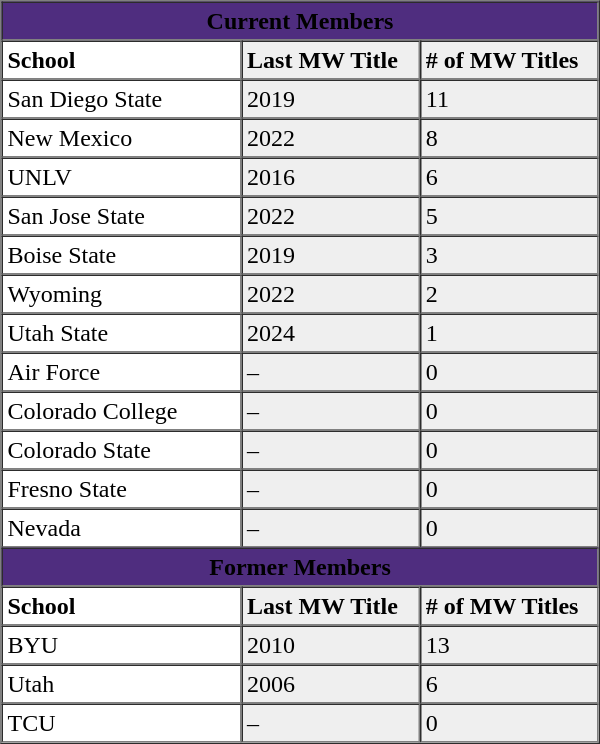<table border="1" cellpadding="3" cellspacing="0" align="right" width="400px">
<tr>
<td colspan=4 align="center" bgcolor="#4F2D7F"><span><strong>Current Members</strong></span></td>
</tr>
<tr>
<td style="background:#ffffff;" width="110"><strong>School</strong></td>
<td style="background:#efefef;" width="80"><strong>Last MW Title</strong></td>
<td style="background:#efefef;" width="80"><strong># of MW Titles</strong></td>
</tr>
<tr>
<td bgcolor="#ffffff">San Diego State</td>
<td bgcolor="#efefef">2019</td>
<td bgcolor="#efefef">11</td>
</tr>
<tr>
<td bgcolor="#ffffff">New Mexico</td>
<td bgcolor="#efefef">2022</td>
<td bgcolor="#efefef">8</td>
</tr>
<tr>
<td bgcolor="#ffffff">UNLV</td>
<td bgcolor="#efefef">2016</td>
<td bgcolor="#efefef">6</td>
</tr>
<tr>
<td bgcolor="#ffffff">San Jose State</td>
<td bgcolor="#efefef">2022</td>
<td bgcolor="#efefef">5</td>
</tr>
<tr>
<td bgcolor="#ffffff">Boise State</td>
<td bgcolor="#efefef">2019</td>
<td bgcolor="#efefef">3</td>
</tr>
<tr>
<td bgcolor="#ffffff">Wyoming</td>
<td bgcolor="#efefef">2022</td>
<td bgcolor="#efefef">2</td>
</tr>
<tr>
<td bgcolor="#ffffff">Utah State</td>
<td bgcolor="#efefef">2024</td>
<td bgcolor="#efefef">1</td>
</tr>
<tr>
<td bgcolor="#ffffff">Air Force</td>
<td bgcolor="#efefef">–</td>
<td bgcolor="#efefef">0</td>
</tr>
<tr>
<td bgcolor="#ffffff">Colorado College</td>
<td bgcolor="#efefef">–</td>
<td bgcolor="#efefef">0</td>
</tr>
<tr>
<td bgcolor="#ffffff">Colorado State</td>
<td bgcolor="#efefef">–</td>
<td bgcolor="#efefef">0</td>
</tr>
<tr>
<td bgcolor="#ffffff">Fresno State</td>
<td bgcolor="#efefef">–</td>
<td bgcolor="#efefef">0</td>
</tr>
<tr>
<td bgcolor="#ffffff">Nevada</td>
<td bgcolor="#efefef">–</td>
<td bgcolor="#efefef">0</td>
</tr>
<tr>
<td colspan=4 align="center" bgcolor="#4F2D7F"><span><strong>Former Members</strong></span></td>
</tr>
<tr>
<td style="background:#ffffff;" width="110"><strong>School</strong></td>
<td style="background:#efefef;" width="80"><strong>Last MW Title</strong></td>
<td style="background:#efefef;" width="80"><strong># of MW Titles</strong></td>
</tr>
<tr>
<td bgcolor="#ffffff">BYU</td>
<td bgcolor="#efefef">2010</td>
<td bgcolor="#efefef">13</td>
</tr>
<tr>
<td bgcolor="#ffffff">Utah</td>
<td bgcolor="#efefef">2006</td>
<td bgcolor="#efefef">6</td>
</tr>
<tr>
<td bgcolor="#ffffff">TCU</td>
<td bgcolor="#efefef">–</td>
<td bgcolor="#efefef">0</td>
</tr>
</table>
